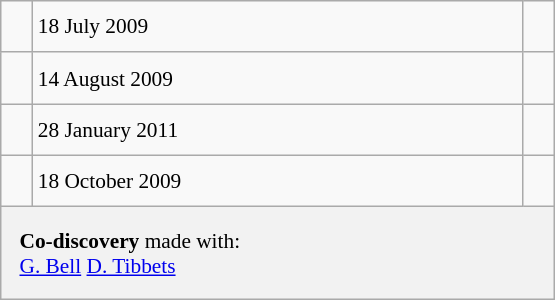<table class="wikitable" style="font-size: 89%; float: left; width: 26em; margin-right: 1em; height: 200px">
<tr>
<td></td>
<td>18 July 2009</td>
<td></td>
</tr>
<tr>
<td></td>
<td>14 August 2009</td>
<td></td>
</tr>
<tr>
<td></td>
<td>28 January 2011</td>
<td></td>
</tr>
<tr>
<td></td>
<td>18 October 2009</td>
<td></td>
</tr>
<tr>
<th colspan=3 style="font-weight: normal; text-align: left; padding: 4px 12px;"><strong>Co-discovery</strong> made with:<br> <a href='#'>G. Bell</a>  <a href='#'>D. Tibbets</a></th>
</tr>
</table>
